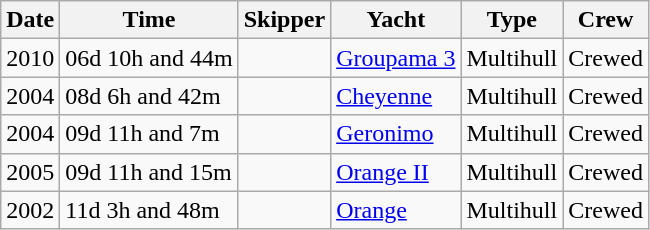<table class="wikitable sortable">
<tr>
<th>Date</th>
<th>Time</th>
<th>Skipper</th>
<th>Yacht</th>
<th>Type</th>
<th>Crew</th>
</tr>
<tr>
<td>2010</td>
<td>06d 10h and 44m </td>
<td></td>
<td><a href='#'>Groupama 3</a></td>
<td>Multihull</td>
<td>Crewed</td>
</tr>
<tr>
<td>2004</td>
<td>08d 6h and 42m </td>
<td></td>
<td><a href='#'>Cheyenne</a></td>
<td>Multihull</td>
<td>Crewed</td>
</tr>
<tr>
<td>2004</td>
<td>09d 11h and 7m </td>
<td></td>
<td><a href='#'>Geronimo</a></td>
<td>Multihull</td>
<td>Crewed</td>
</tr>
<tr>
<td>2005</td>
<td>09d 11h and 15m </td>
<td></td>
<td><a href='#'>Orange II</a></td>
<td>Multihull</td>
<td>Crewed</td>
</tr>
<tr>
<td>2002</td>
<td>11d 3h and 48m </td>
<td></td>
<td><a href='#'>Orange</a></td>
<td>Multihull</td>
<td>Crewed</td>
</tr>
</table>
